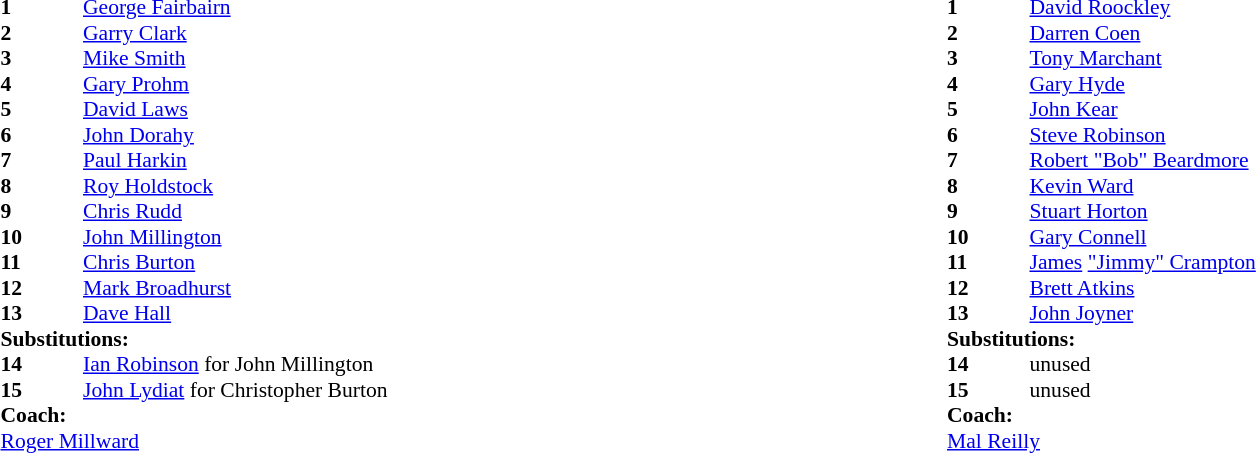<table width="100%">
<tr>
<td valign="top" width="50%"><br><table style="font-size: 90%" cellspacing="0" cellpadding="0">
<tr>
<th width="55"></th>
</tr>
<tr>
<td><strong>1</strong></td>
<td><a href='#'>George Fairbairn</a></td>
</tr>
<tr>
<td><strong>2</strong></td>
<td><a href='#'>Garry Clark</a></td>
</tr>
<tr>
<td><strong>3</strong></td>
<td><a href='#'>Mike Smith</a></td>
</tr>
<tr>
<td><strong>4</strong></td>
<td><a href='#'>Gary Prohm</a></td>
</tr>
<tr>
<td><strong>5</strong></td>
<td><a href='#'>David Laws</a></td>
</tr>
<tr>
<td><strong>6</strong></td>
<td><a href='#'>John Dorahy</a></td>
</tr>
<tr>
<td><strong>7</strong></td>
<td><a href='#'>Paul Harkin</a></td>
</tr>
<tr>
<td><strong>8</strong></td>
<td><a href='#'>Roy Holdstock</a></td>
</tr>
<tr>
<td><strong>9</strong></td>
<td><a href='#'>Chris Rudd</a></td>
</tr>
<tr>
<td><strong>10</strong></td>
<td><a href='#'>John Millington</a></td>
</tr>
<tr>
<td><strong>11</strong></td>
<td><a href='#'>Chris Burton</a></td>
</tr>
<tr>
<td><strong>12</strong></td>
<td><a href='#'>Mark Broadhurst</a></td>
</tr>
<tr>
<td><strong>13</strong></td>
<td><a href='#'>Dave Hall</a></td>
</tr>
<tr>
<td colspan=3><strong>Substitutions:</strong></td>
</tr>
<tr>
<td><strong>14</strong></td>
<td><a href='#'>Ian Robinson</a> for John Millington</td>
</tr>
<tr>
<td><strong>15</strong></td>
<td><a href='#'>John Lydiat</a> for Christopher Burton</td>
</tr>
<tr>
<td colspan=3><strong>Coach:</strong></td>
</tr>
<tr>
<td colspan="4"><a href='#'>Roger Millward</a></td>
</tr>
</table>
</td>
<td valign="top" width="50%"><br><table style="font-size: 90%" cellspacing="0" cellpadding="0">
<tr>
<th width="55"></th>
</tr>
<tr>
<td><strong>1</strong></td>
<td><a href='#'>David Roockley</a></td>
</tr>
<tr>
<td><strong>2</strong></td>
<td><a href='#'>Darren Coen</a></td>
</tr>
<tr>
<td><strong>3</strong></td>
<td><a href='#'>Tony Marchant</a></td>
</tr>
<tr>
<td><strong>4</strong></td>
<td><a href='#'>Gary Hyde</a></td>
</tr>
<tr>
<td><strong>5</strong></td>
<td><a href='#'>John Kear</a></td>
</tr>
<tr>
<td><strong>6</strong></td>
<td><a href='#'>Steve Robinson</a></td>
</tr>
<tr>
<td><strong>7</strong></td>
<td><a href='#'>Robert "Bob" Beardmore</a></td>
</tr>
<tr>
<td><strong>8</strong></td>
<td><a href='#'>Kevin Ward</a></td>
</tr>
<tr>
<td><strong>9</strong></td>
<td><a href='#'>Stuart Horton</a></td>
</tr>
<tr>
<td><strong>10</strong></td>
<td><a href='#'>Gary Connell</a></td>
</tr>
<tr>
<td><strong>11</strong></td>
<td><a href='#'>James</a> <a href='#'>"Jimmy" Crampton</a></td>
</tr>
<tr>
<td><strong>12</strong></td>
<td><a href='#'>Brett Atkins</a></td>
</tr>
<tr>
<td><strong>13</strong></td>
<td><a href='#'>John Joyner</a></td>
</tr>
<tr>
<td colspan=3><strong>Substitutions:</strong></td>
</tr>
<tr>
<td><strong>14</strong></td>
<td>unused</td>
</tr>
<tr>
<td><strong>15</strong></td>
<td>unused</td>
</tr>
<tr>
<td colspan=3><strong>Coach:</strong></td>
</tr>
<tr>
<td colspan="4"><a href='#'>Mal Reilly</a></td>
</tr>
</table>
</td>
</tr>
</table>
